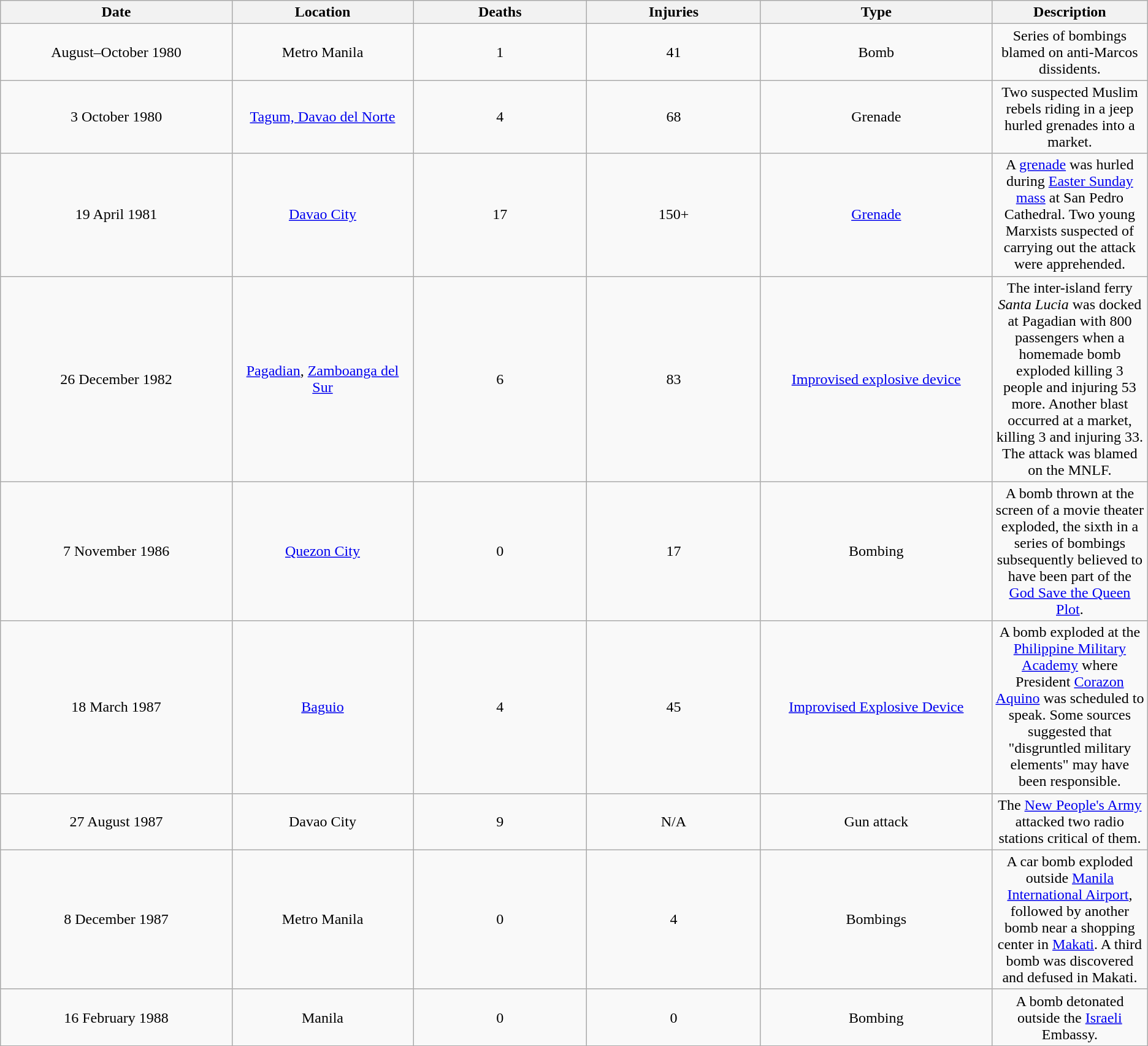<table class="wikitable sortable" style="text-align: center;">
<tr>
<th width="8%">Date</th>
<th width="6%">Location</th>
<th width="6%">Deaths</th>
<th width="6%">Injuries</th>
<th width="8%">Type</th>
<th width="4%">Description</th>
</tr>
<tr>
<td>August–October 1980</td>
<td>Metro Manila</td>
<td>1</td>
<td>41</td>
<td>Bomb</td>
<td>Series of bombings blamed on anti-Marcos dissidents.</td>
</tr>
<tr>
<td>3 October 1980</td>
<td><a href='#'>Tagum, Davao del Norte</a></td>
<td>4</td>
<td>68</td>
<td>Grenade</td>
<td>Two suspected Muslim rebels riding in a jeep hurled grenades into a market.</td>
</tr>
<tr>
<td>19 April 1981</td>
<td><a href='#'>Davao City</a></td>
<td>17</td>
<td>150+</td>
<td><a href='#'>Grenade</a></td>
<td>A <a href='#'>grenade</a> was hurled during <a href='#'>Easter Sunday</a> <a href='#'>mass</a> at San Pedro Cathedral. Two young Marxists suspected of carrying out the attack were apprehended.</td>
</tr>
<tr>
<td>26 December 1982</td>
<td><a href='#'>Pagadian</a>, <a href='#'>Zamboanga del Sur</a></td>
<td>6</td>
<td>83</td>
<td><a href='#'>Improvised explosive device</a></td>
<td>The inter-island ferry <em>Santa Lucia</em> was docked at Pagadian with 800 passengers when a homemade bomb exploded killing 3 people and injuring 53 more. Another blast occurred at a market, killing 3 and injuring 33. The attack was blamed on the MNLF.</td>
</tr>
<tr>
<td>7 November 1986</td>
<td><a href='#'>Quezon City</a></td>
<td>0</td>
<td>17</td>
<td>Bombing</td>
<td>A bomb thrown at the screen of a movie theater exploded, the sixth in a series of bombings subsequently believed to have been part of the <a href='#'>God Save the Queen Plot</a>.</td>
</tr>
<tr>
<td>18 March 1987</td>
<td><a href='#'>Baguio</a></td>
<td>4</td>
<td>45</td>
<td><a href='#'>Improvised Explosive Device</a></td>
<td>A bomb exploded at the <a href='#'>Philippine Military Academy</a> where President <a href='#'>Corazon Aquino</a> was scheduled to speak. Some sources suggested that "disgruntled military elements" may have been responsible.</td>
</tr>
<tr>
<td>27 August 1987</td>
<td>Davao City</td>
<td>9</td>
<td>N/A</td>
<td>Gun attack</td>
<td>The <a href='#'>New People's Army</a> attacked two radio stations critical of them.</td>
</tr>
<tr>
<td>8 December 1987</td>
<td>Metro Manila</td>
<td>0</td>
<td>4</td>
<td>Bombings</td>
<td>A car bomb exploded outside <a href='#'>Manila International Airport</a>, followed by another bomb near a shopping center in <a href='#'>Makati</a>. A third bomb was discovered and defused in Makati.</td>
</tr>
<tr>
<td>16 February 1988</td>
<td>Manila</td>
<td>0</td>
<td>0</td>
<td>Bombing</td>
<td>A bomb detonated outside the <a href='#'>Israeli</a> Embassy.</td>
</tr>
<tr>
</tr>
</table>
